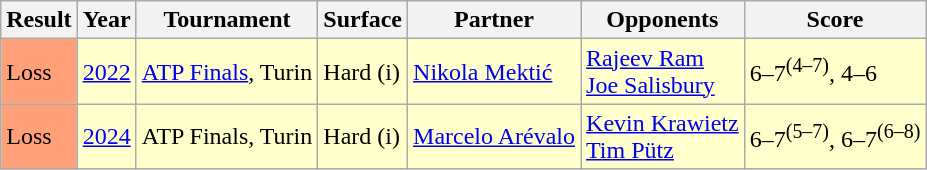<table class="sortable wikitable">
<tr>
<th>Result</th>
<th>Year</th>
<th>Tournament</th>
<th>Surface</th>
<th>Partner</th>
<th>Opponents</th>
<th class="unsortable">Score</th>
</tr>
<tr bgcolor=#ffffcc>
<td bgcolor=#ffa07a>Loss</td>
<td><a href='#'>2022</a></td>
<td><a href='#'>ATP Finals</a>, Turin</td>
<td>Hard (i)</td>
<td> <a href='#'>Nikola Mektić</a></td>
<td> <a href='#'>Rajeev Ram</a><br> <a href='#'>Joe Salisbury</a></td>
<td>6–7<sup>(4–7)</sup>, 4–6</td>
</tr>
<tr bgcolor=ffffcc>
<td bgcolor=#ffa07a>Loss</td>
<td><a href='#'>2024</a></td>
<td>ATP Finals, Turin</td>
<td>Hard (i)</td>
<td> <a href='#'>Marcelo Arévalo</a></td>
<td> <a href='#'>Kevin Krawietz</a><br> <a href='#'>Tim Pütz</a></td>
<td>6–7<sup>(5–7)</sup>, 6–7<sup>(6–8)</sup></td>
</tr>
</table>
